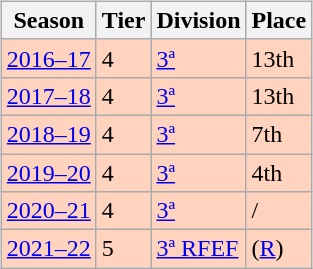<table>
<tr>
<td valign=top width=0%><br><table class="wikitable">
<tr style="background:#f0f6fa;">
<th>Season</th>
<th>Tier</th>
<th>Division</th>
<th>Place</th>
</tr>
<tr>
<td style="background:#FFD3BD;"><a href='#'>2016–17</a></td>
<td style="background:#FFD3BD;">4</td>
<td style="background:#FFD3BD;"><a href='#'>3ª</a></td>
<td style="background:#FFD3BD;">13th</td>
</tr>
<tr>
<td style="background:#FFD3BD;"><a href='#'>2017–18</a></td>
<td style="background:#FFD3BD;">4</td>
<td style="background:#FFD3BD;"><a href='#'>3ª</a></td>
<td style="background:#FFD3BD;">13th</td>
</tr>
<tr>
<td style="background:#FFD3BD;"><a href='#'>2018–19</a></td>
<td style="background:#FFD3BD;">4</td>
<td style="background:#FFD3BD;"><a href='#'>3ª</a></td>
<td style="background:#FFD3BD;">7th</td>
</tr>
<tr>
<td style="background:#FFD3BD;"><a href='#'>2019–20</a></td>
<td style="background:#FFD3BD;">4</td>
<td style="background:#FFD3BD;"><a href='#'>3ª</a></td>
<td style="background:#FFD3BD;">4th</td>
</tr>
<tr>
<td style="background:#FFD3BD;"><a href='#'>2020–21</a></td>
<td style="background:#FFD3BD;">4</td>
<td style="background:#FFD3BD;"><a href='#'>3ª</a></td>
<td style="background:#FFD3BD;"> / </td>
</tr>
<tr>
<td style="background:#FFD3BD;"><a href='#'>2021–22</a></td>
<td style="background:#FFD3BD;">5</td>
<td style="background:#FFD3BD;"><a href='#'>3ª RFEF</a></td>
<td style="background:#FFD3BD;">(<a href='#'>R</a>)</td>
</tr>
</table>
</td>
</tr>
</table>
